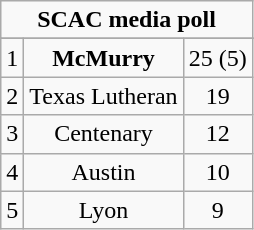<table class="wikitable" style="display: inline-table;">
<tr>
<td align="center" Colspan="3"><strong>SCAC media poll</strong></td>
</tr>
<tr align="center">
</tr>
<tr align="center">
<td>1</td>
<td><strong>McMurry</strong></td>
<td>25 (5)</td>
</tr>
<tr align="center">
<td>2</td>
<td>Texas Lutheran</td>
<td>19</td>
</tr>
<tr align="center">
<td>3</td>
<td>Centenary</td>
<td>12</td>
</tr>
<tr align="center">
<td>4</td>
<td>Austin</td>
<td>10</td>
</tr>
<tr align="center">
<td>5</td>
<td>Lyon</td>
<td>9</td>
</tr>
</table>
